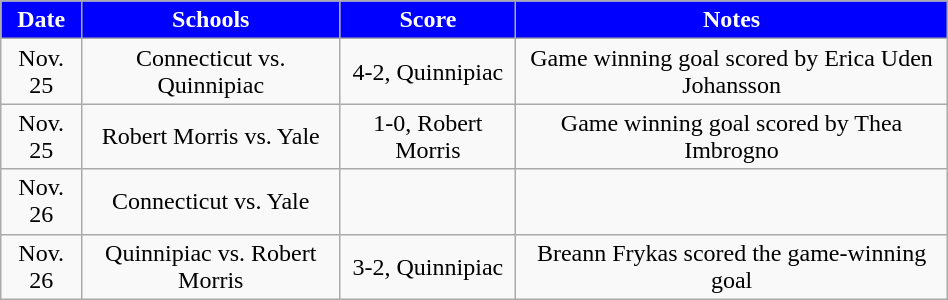<table class="wikitable" style="width:50%;">
<tr style="text-align:center; background:blue; color:#fff;">
<td><strong>Date</strong></td>
<td><strong>Schools</strong></td>
<td><strong>Score</strong></td>
<td><strong>Notes</strong></td>
</tr>
<tr style="text-align:center;" bgcolor="">
<td>Nov. 25</td>
<td>Connecticut vs. Quinnipiac</td>
<td>4-2, Quinnipiac</td>
<td>Game winning goal scored by Erica Uden Johansson</td>
</tr>
<tr style="text-align:center;" bgcolor="">
<td>Nov. 25</td>
<td>Robert Morris vs. Yale</td>
<td>1-0, Robert Morris</td>
<td>Game winning goal scored by Thea Imbrogno</td>
</tr>
<tr style="text-align:center;" bgcolor="">
<td>Nov. 26</td>
<td>Connecticut vs. Yale</td>
<td></td>
<td></td>
</tr>
<tr style="text-align:center;" bgcolor="">
<td>Nov. 26</td>
<td>Quinnipiac vs. Robert Morris</td>
<td>3-2, Quinnipiac</td>
<td>Breann Frykas scored the game-winning goal</td>
</tr>
</table>
